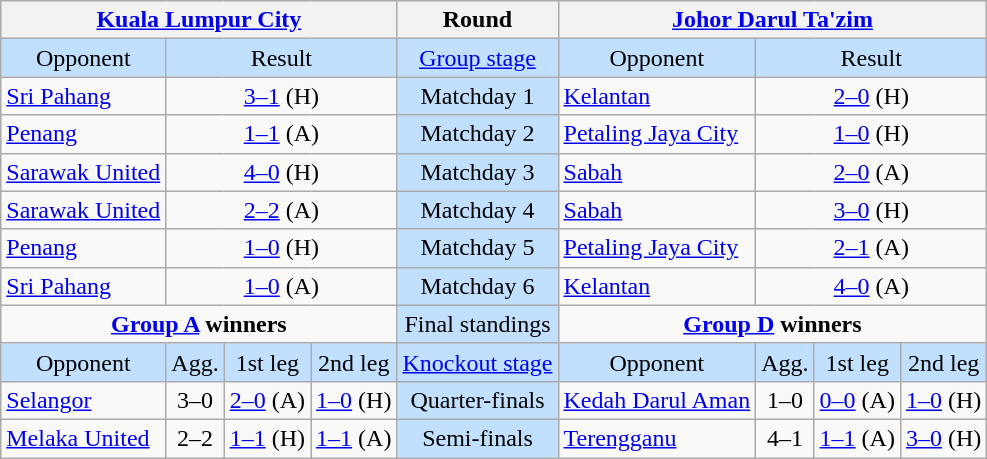<table class="wikitable" style="text-align:center">
<tr>
<th colspan=4><a href='#'>Kuala Lumpur City</a></th>
<th>Round</th>
<th colspan=4><a href='#'>Johor Darul Ta'zim</a></th>
</tr>
<tr style="background:#c1e0ff">
<td>Opponent</td>
<td colspan=3>Result</td>
<td><a href='#'>Group stage</a></td>
<td>Opponent</td>
<td colspan=3>Result</td>
</tr>
<tr>
<td align=left><a href='#'>Sri Pahang</a></td>
<td colspan=3><a href='#'>3–1</a> (H)</td>
<td style="background:#c1e0ff">Matchday 1</td>
<td align=left><a href='#'>Kelantan</a></td>
<td colspan=3><a href='#'>2–0</a> (H)</td>
</tr>
<tr>
<td align=left><a href='#'>Penang</a></td>
<td colspan=3><a href='#'>1–1</a> (A)</td>
<td style="background:#c1e0ff">Matchday 2</td>
<td align=left><a href='#'>Petaling Jaya City</a></td>
<td colspan=3><a href='#'>1–0</a> (H)</td>
</tr>
<tr>
<td align=left><a href='#'>Sarawak United</a></td>
<td colspan=3><a href='#'>4–0</a> (H)</td>
<td style="background:#c1e0ff">Matchday 3</td>
<td align=left><a href='#'>Sabah</a></td>
<td colspan=3><a href='#'>2–0</a> (A)</td>
</tr>
<tr>
<td align=left><a href='#'>Sarawak United</a></td>
<td colspan=3><a href='#'>2–2</a> (A)</td>
<td style="background:#c1e0ff">Matchday 4</td>
<td align=left><a href='#'>Sabah</a></td>
<td colspan=3><a href='#'>3–0</a> (H)</td>
</tr>
<tr>
<td align=left><a href='#'>Penang</a></td>
<td colspan=3><a href='#'>1–0</a> (H)</td>
<td style="background:#c1e0ff">Matchday 5</td>
<td align=left><a href='#'>Petaling Jaya City</a></td>
<td colspan=3><a href='#'>2–1</a> (A)</td>
</tr>
<tr>
<td align=left><a href='#'>Sri Pahang</a></td>
<td colspan=3><a href='#'>1–0</a> (A)</td>
<td style="background:#c1e0ff">Matchday 6</td>
<td align=left><a href='#'>Kelantan</a></td>
<td colspan=3><a href='#'>4–0</a> (A)</td>
</tr>
<tr>
<td colspan=4 align=center valign=top><strong><a href='#'>Group A</a> winners</strong><br></td>
<td style="background:#c1e0ff">Final standings</td>
<td colspan=4 align=center valign=top><strong><a href='#'>Group D</a> winners</strong><br></td>
</tr>
<tr style="background:#c1e0ff">
<td>Opponent</td>
<td>Agg.</td>
<td>1st leg</td>
<td>2nd leg</td>
<td><a href='#'>Knockout stage</a></td>
<td>Opponent</td>
<td>Agg.</td>
<td>1st leg</td>
<td>2nd leg</td>
</tr>
<tr>
<td align=left><a href='#'>Selangor</a></td>
<td>3–0</td>
<td><a href='#'>2–0</a> (A)</td>
<td><a href='#'>1–0</a> (H)</td>
<td style="background:#c1e0ff">Quarter-finals</td>
<td align=left><a href='#'>Kedah Darul Aman</a></td>
<td>1–0</td>
<td><a href='#'>0–0</a> (A)</td>
<td><a href='#'>1–0</a> (H)</td>
</tr>
<tr>
<td align=left><a href='#'>Melaka United</a></td>
<td>2–2 </td>
<td><a href='#'>1–1</a> (H)</td>
<td><a href='#'>1–1</a>  (A)</td>
<td style="background:#c1e0ff">Semi-finals</td>
<td align=left><a href='#'>Terengganu</a></td>
<td>4–1</td>
<td><a href='#'>1–1</a> (A)</td>
<td><a href='#'>3–0</a> (H)</td>
</tr>
</table>
